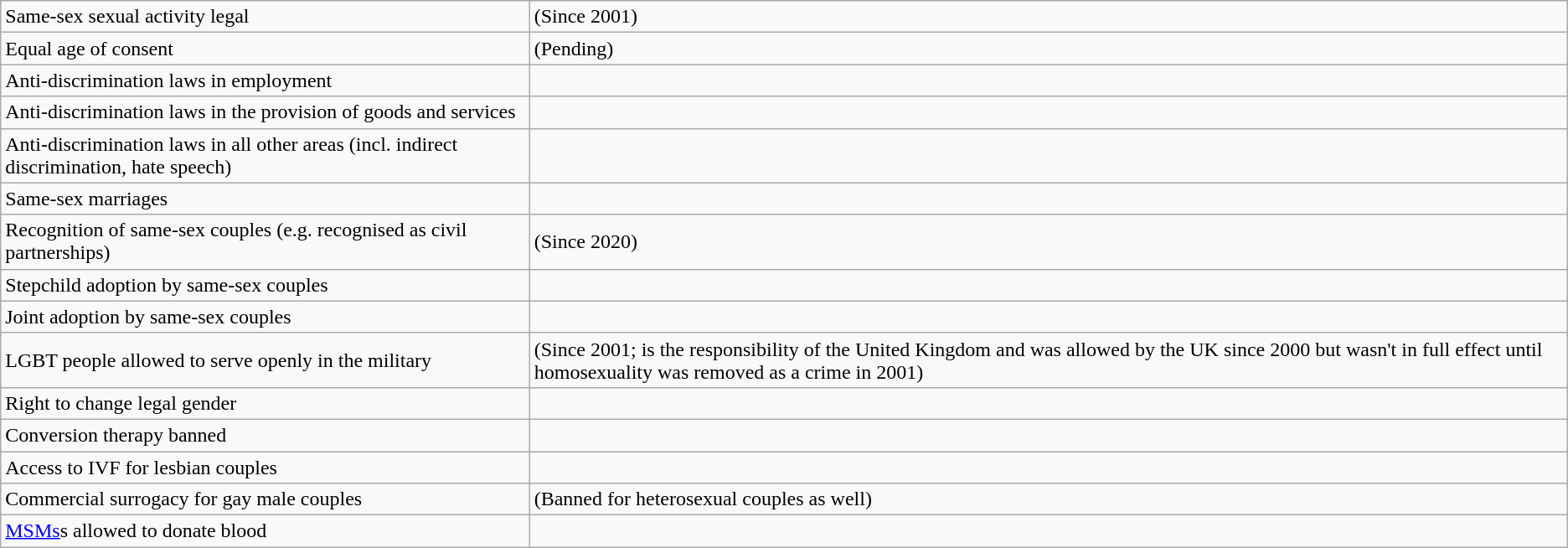<table class="wikitable">
<tr>
<td>Same-sex sexual activity legal</td>
<td> (Since 2001)</td>
</tr>
<tr>
<td>Equal age of consent</td>
<td> (Pending)</td>
</tr>
<tr>
<td>Anti-discrimination laws in employment</td>
<td></td>
</tr>
<tr>
<td>Anti-discrimination laws in the provision of goods and services</td>
<td></td>
</tr>
<tr>
<td>Anti-discrimination laws in all other areas (incl. indirect discrimination, hate speech)</td>
<td></td>
</tr>
<tr>
<td>Same-sex marriages</td>
<td></td>
</tr>
<tr>
<td>Recognition of same-sex couples (e.g. recognised as civil partnerships)</td>
<td> (Since 2020)</td>
</tr>
<tr>
<td>Stepchild adoption by same-sex couples</td>
<td></td>
</tr>
<tr>
<td>Joint adoption by same-sex couples</td>
<td></td>
</tr>
<tr>
<td>LGBT people allowed to serve openly in the military</td>
<td> (Since 2001; is the responsibility of the United Kingdom and was allowed by the UK since 2000 but wasn't in full effect until homosexuality was removed as a crime in 2001)</td>
</tr>
<tr>
<td>Right to change legal gender</td>
<td></td>
</tr>
<tr>
<td>Conversion therapy banned</td>
<td></td>
</tr>
<tr>
<td>Access to IVF for lesbian couples</td>
<td></td>
</tr>
<tr>
<td>Commercial surrogacy for gay male couples</td>
<td> (Banned for heterosexual couples as well)</td>
</tr>
<tr>
<td><a href='#'>MSMs</a>s allowed to donate blood</td>
<td></td>
</tr>
</table>
